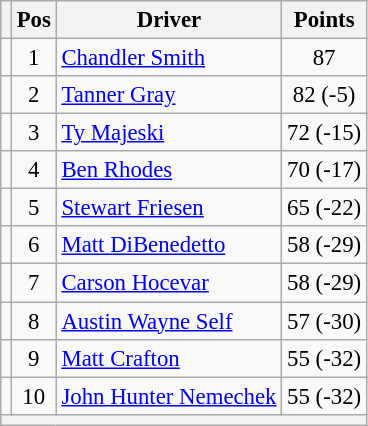<table class="wikitable" style="font-size: 95%;">
<tr>
<th></th>
<th>Pos</th>
<th>Driver</th>
<th>Points</th>
</tr>
<tr>
<td align="left"></td>
<td style="text-align:center;">1</td>
<td><a href='#'>Chandler Smith</a></td>
<td style="text-align:center;">87</td>
</tr>
<tr>
<td align="left"></td>
<td style="text-align:center;">2</td>
<td><a href='#'>Tanner Gray</a></td>
<td style="text-align:center;">82 (-5)</td>
</tr>
<tr>
<td align="left"></td>
<td style="text-align:center;">3</td>
<td><a href='#'>Ty Majeski</a></td>
<td style="text-align:center;">72 (-15)</td>
</tr>
<tr>
<td align="left"></td>
<td style="text-align:center;">4</td>
<td><a href='#'>Ben Rhodes</a></td>
<td style="text-align:center;">70 (-17)</td>
</tr>
<tr>
<td align="left"></td>
<td style="text-align:center;">5</td>
<td><a href='#'>Stewart Friesen</a></td>
<td style="text-align:center;">65 (-22)</td>
</tr>
<tr>
<td align="left"></td>
<td style="text-align:center;">6</td>
<td><a href='#'>Matt DiBenedetto</a></td>
<td style="text-align:center;">58 (-29)</td>
</tr>
<tr>
<td align="left"></td>
<td style="text-align:center;">7</td>
<td><a href='#'>Carson Hocevar</a></td>
<td style="text-align:center;">58 (-29)</td>
</tr>
<tr>
<td align="left"></td>
<td style="text-align:center;">8</td>
<td><a href='#'>Austin Wayne Self</a></td>
<td style="text-align:center;">57 (-30)</td>
</tr>
<tr>
<td align="left"></td>
<td style="text-align:center;">9</td>
<td><a href='#'>Matt Crafton</a></td>
<td style="text-align:center;">55 (-32)</td>
</tr>
<tr>
<td align="left"></td>
<td style="text-align:center;">10</td>
<td><a href='#'>John Hunter Nemechek</a></td>
<td style="text-align:center;">55 (-32)</td>
</tr>
<tr class="sortbottom">
<th colspan="9"></th>
</tr>
</table>
